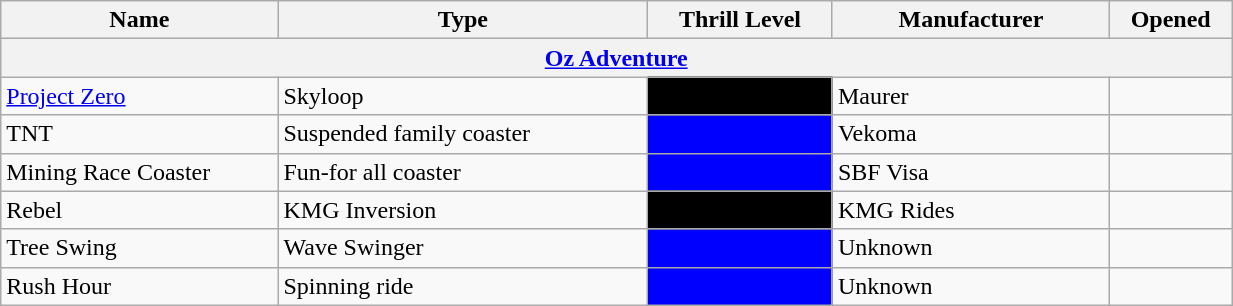<table class="wikitable sortable" style="width: 65%;">
<tr>
<th style="width: 15%">Name</th>
<th style="width: 20%">Type</th>
<th style="width: 10%">Thrill Level</th>
<th style="width: 15%">Manufacturer</th>
<th style="width: 5%">Opened</th>
</tr>
<tr class="sorttop">
<th colspan=5><a href='#'>Oz Adventure</a></th>
</tr>
<tr>
<td><a href='#'>Project Zero</a></td>
<td>Skyloop</td>
<td style="text-align: center; background-color: black"><strong></strong></td>
<td>Maurer</td>
<td style="text-align: center"></td>
</tr>
<tr>
<td>TNT</td>
<td>Suspended family coaster</td>
<td style="text-align: center; background-color: blue"><strong></strong></td>
<td>Vekoma</td>
<td style="text-align: center"></td>
</tr>
<tr>
<td>Mining Race Coaster</td>
<td>Fun-for all coaster</td>
<td style="text-align: center; background-color: blue"><strong></strong></td>
<td>SBF Visa</td>
<td style="text-align: center"></td>
</tr>
<tr>
<td>Rebel</td>
<td>KMG Inversion</td>
<td style="text-align: center; background-color: black"><strong></strong></td>
<td>KMG Rides</td>
<td style="text-align: center"></td>
</tr>
<tr>
<td>Tree Swing</td>
<td>Wave Swinger</td>
<td style="text-align: center; background-color: blue"><strong></strong></td>
<td>Unknown</td>
<td style="text-align: center"></td>
</tr>
<tr>
<td>Rush Hour</td>
<td>Spinning ride</td>
<td style="text-align: center; background-color: blue"><strong></strong></td>
<td>Unknown</td>
<td style="text-align: center"></td>
</tr>
</table>
